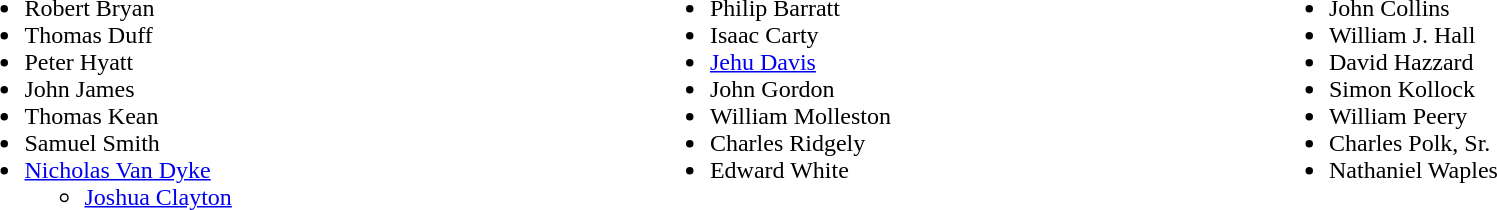<table width=100%>
<tr valign=top>
<td><br><ul><li>Robert Bryan</li><li>Thomas Duff</li><li>Peter Hyatt</li><li>John James</li><li>Thomas Kean</li><li>Samuel Smith</li><li><a href='#'>Nicholas Van Dyke</a><ul><li><a href='#'>Joshua Clayton</a></li></ul></li></ul></td>
<td><br><ul><li>Philip Barratt</li><li>Isaac Carty</li><li><a href='#'>Jehu Davis</a></li><li>John Gordon</li><li>William Molleston</li><li>Charles Ridgely</li><li>Edward White</li></ul></td>
<td><br><ul><li>John Collins</li><li>William J. Hall</li><li>David Hazzard</li><li>Simon Kollock</li><li>William Peery</li><li>Charles Polk, Sr.</li><li>Nathaniel Waples</li></ul></td>
</tr>
</table>
